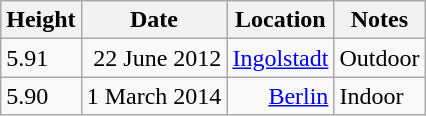<table class="wikitable">
<tr>
<th>Height</th>
<th>Date</th>
<th>Location</th>
<th>Notes</th>
</tr>
<tr>
<td>5.91</td>
<td align=right>22 June 2012</td>
<td align=right><a href='#'>Ingolstadt</a></td>
<td>Outdoor</td>
</tr>
<tr>
<td>5.90</td>
<td align=right>1 March 2014</td>
<td align=right><a href='#'>Berlin</a></td>
<td>Indoor</td>
</tr>
</table>
